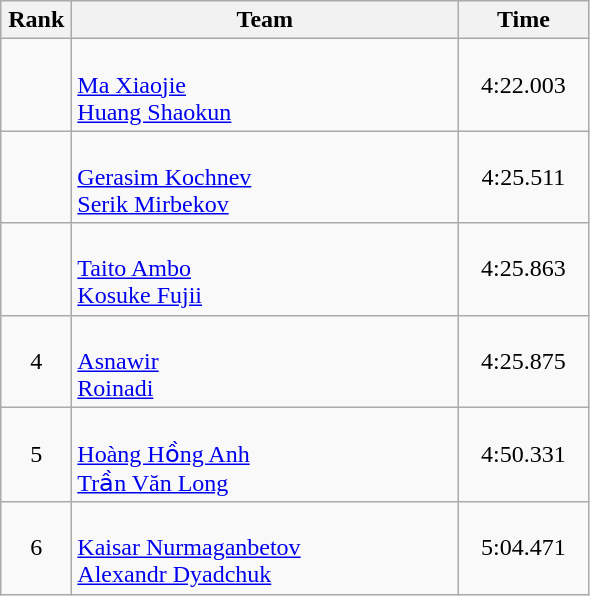<table class=wikitable style="text-align:center">
<tr>
<th width=40>Rank</th>
<th width=250>Team</th>
<th width=80>Time</th>
</tr>
<tr>
<td></td>
<td align=left><br><a href='#'>Ma Xiaojie</a><br><a href='#'>Huang Shaokun</a></td>
<td>4:22.003</td>
</tr>
<tr>
<td></td>
<td align=left><br><a href='#'>Gerasim Kochnev</a><br><a href='#'>Serik Mirbekov</a></td>
<td>4:25.511</td>
</tr>
<tr>
<td></td>
<td align=left><br><a href='#'>Taito Ambo</a><br><a href='#'>Kosuke Fujii</a></td>
<td>4:25.863</td>
</tr>
<tr>
<td>4</td>
<td align=left><br><a href='#'>Asnawir</a><br><a href='#'>Roinadi</a></td>
<td>4:25.875</td>
</tr>
<tr>
<td>5</td>
<td align=left><br><a href='#'>Hoàng Hồng Anh</a><br><a href='#'>Trần Văn Long</a></td>
<td>4:50.331</td>
</tr>
<tr>
<td>6</td>
<td align=left><br><a href='#'>Kaisar Nurmaganbetov</a><br><a href='#'>Alexandr Dyadchuk</a></td>
<td>5:04.471</td>
</tr>
</table>
